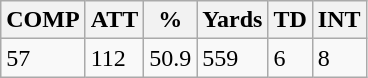<table class="wikitable">
<tr>
<th>COMP</th>
<th>ATT</th>
<th>%</th>
<th>Yards</th>
<th>TD</th>
<th>INT</th>
</tr>
<tr>
<td>57</td>
<td>112</td>
<td>50.9</td>
<td>559</td>
<td>6</td>
<td>8</td>
</tr>
</table>
